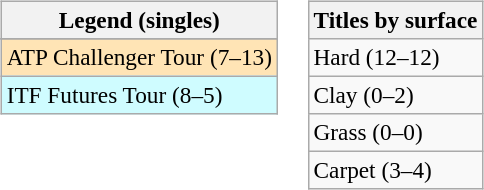<table>
<tr valign=top>
<td><br><table class=wikitable style=font-size:97%>
<tr>
<th>Legend (singles)</th>
</tr>
<tr bgcolor=e5d1cb>
</tr>
<tr bgcolor=moccasin>
<td>ATP Challenger Tour (7–13)</td>
</tr>
<tr bgcolor=cffcff>
<td>ITF Futures Tour (8–5)</td>
</tr>
</table>
</td>
<td><br><table class=wikitable style=font-size:97%>
<tr>
<th>Titles by surface</th>
</tr>
<tr>
<td>Hard (12–12)</td>
</tr>
<tr>
<td>Clay (0–2)</td>
</tr>
<tr>
<td>Grass (0–0)</td>
</tr>
<tr>
<td>Carpet (3–4)</td>
</tr>
</table>
</td>
</tr>
</table>
